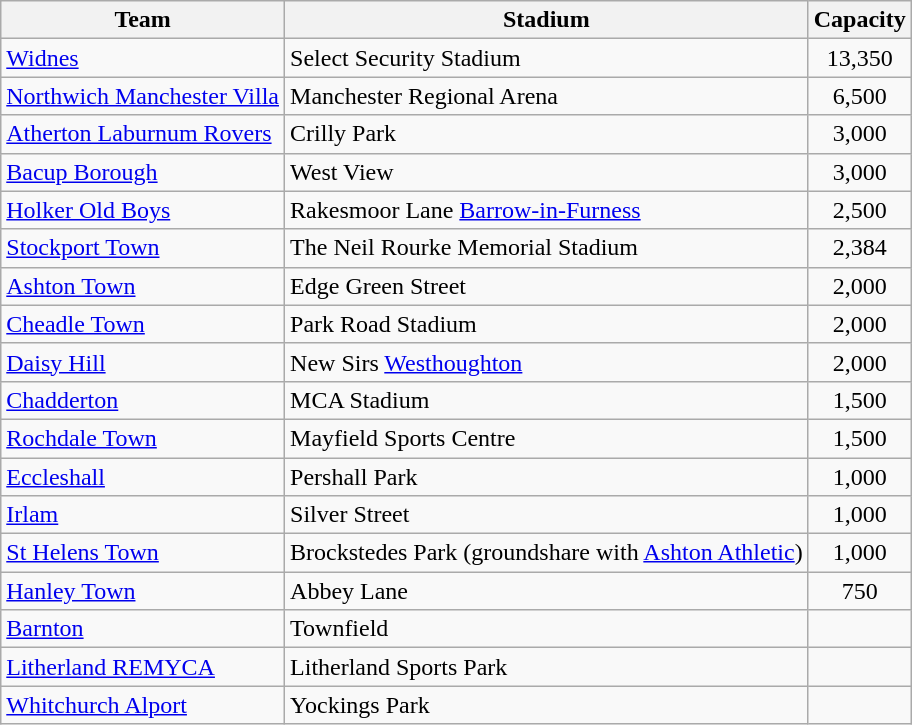<table class="wikitable sortable">
<tr>
<th>Team</th>
<th>Stadium</th>
<th>Capacity</th>
</tr>
<tr>
<td><a href='#'>Widnes</a></td>
<td>Select Security Stadium</td>
<td style="text-align:center;">13,350</td>
</tr>
<tr>
<td><a href='#'>Northwich Manchester Villa</a></td>
<td>Manchester Regional Arena</td>
<td style="text-align:center;">6,500</td>
</tr>
<tr>
<td><a href='#'>Atherton Laburnum Rovers</a></td>
<td>Crilly Park</td>
<td style="text-align:center;">3,000</td>
</tr>
<tr>
<td><a href='#'>Bacup Borough</a></td>
<td>West View</td>
<td style="text-align:center;">3,000</td>
</tr>
<tr>
<td><a href='#'>Holker Old Boys</a></td>
<td>Rakesmoor Lane <a href='#'>Barrow-in-Furness</a></td>
<td style="text-align:center;">2,500</td>
</tr>
<tr>
<td><a href='#'>Stockport Town</a></td>
<td>The Neil Rourke Memorial Stadium</td>
<td style="text-align:center;">2,384</td>
</tr>
<tr>
<td><a href='#'>Ashton Town</a></td>
<td>Edge Green Street</td>
<td style="text-align:center;">2,000</td>
</tr>
<tr>
<td><a href='#'>Cheadle Town</a></td>
<td>Park Road Stadium</td>
<td style="text-align:center;">2,000</td>
</tr>
<tr>
<td><a href='#'>Daisy Hill</a></td>
<td>New Sirs <a href='#'>Westhoughton</a></td>
<td style="text-align:center;">2,000</td>
</tr>
<tr>
<td><a href='#'>Chadderton</a></td>
<td>MCA Stadium</td>
<td style="text-align:center;">1,500</td>
</tr>
<tr>
<td><a href='#'>Rochdale Town</a></td>
<td>Mayfield Sports Centre</td>
<td style="text-align:center;">1,500</td>
</tr>
<tr>
<td><a href='#'>Eccleshall</a></td>
<td>Pershall Park</td>
<td style="text-align:center;">1,000</td>
</tr>
<tr>
<td><a href='#'>Irlam</a></td>
<td>Silver Street</td>
<td style="text-align:center;">1,000</td>
</tr>
<tr>
<td><a href='#'>St Helens Town</a></td>
<td>Brockstedes Park (groundshare with <a href='#'>Ashton Athletic</a>)</td>
<td style="text-align:center;">1,000</td>
</tr>
<tr>
<td><a href='#'>Hanley Town</a></td>
<td>Abbey Lane</td>
<td style="text-align:center;">750</td>
</tr>
<tr>
<td><a href='#'>Barnton</a></td>
<td>Townfield</td>
<td style="text-align:center;"></td>
</tr>
<tr>
<td><a href='#'>Litherland REMYCA</a></td>
<td>Litherland Sports Park</td>
<td style="text-align:center;"></td>
</tr>
<tr>
<td><a href='#'>Whitchurch Alport</a></td>
<td>Yockings Park</td>
<td style="text-align:center;"></td>
</tr>
</table>
